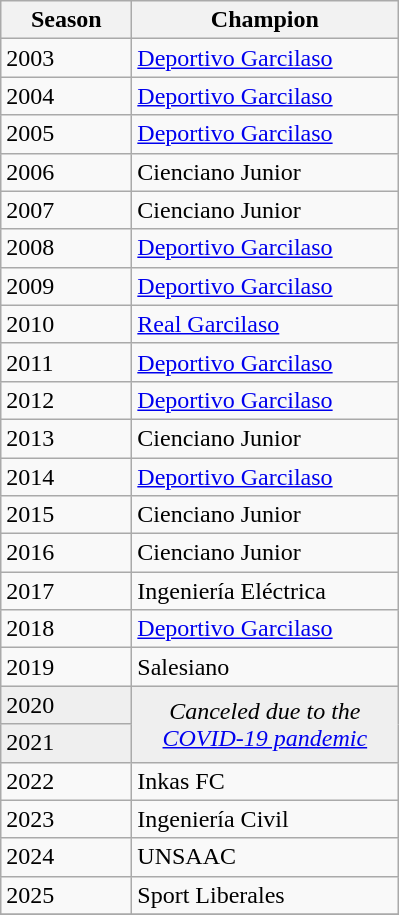<table class="wikitable sortable">
<tr>
<th width=80px>Season</th>
<th width=170px>Champion</th>
</tr>
<tr>
<td>2003</td>
<td><a href='#'>Deportivo Garcilaso</a></td>
</tr>
<tr>
<td>2004</td>
<td><a href='#'>Deportivo Garcilaso</a></td>
</tr>
<tr>
<td>2005</td>
<td><a href='#'>Deportivo Garcilaso</a></td>
</tr>
<tr>
<td>2006</td>
<td>Cienciano Junior</td>
</tr>
<tr>
<td>2007</td>
<td>Cienciano Junior</td>
</tr>
<tr>
<td>2008</td>
<td><a href='#'>Deportivo Garcilaso</a></td>
</tr>
<tr>
<td>2009</td>
<td><a href='#'>Deportivo Garcilaso</a></td>
</tr>
<tr>
<td>2010</td>
<td><a href='#'>Real Garcilaso</a></td>
</tr>
<tr>
<td>2011</td>
<td><a href='#'>Deportivo Garcilaso</a></td>
</tr>
<tr>
<td>2012</td>
<td><a href='#'>Deportivo Garcilaso</a></td>
</tr>
<tr>
<td>2013</td>
<td>Cienciano Junior</td>
</tr>
<tr>
<td>2014</td>
<td><a href='#'>Deportivo Garcilaso</a></td>
</tr>
<tr>
<td>2015</td>
<td>Cienciano Junior</td>
</tr>
<tr>
<td>2016</td>
<td>Cienciano Junior</td>
</tr>
<tr>
<td>2017</td>
<td>Ingeniería Eléctrica</td>
</tr>
<tr>
<td>2018</td>
<td><a href='#'>Deportivo Garcilaso</a></td>
</tr>
<tr>
<td>2019</td>
<td>Salesiano</td>
</tr>
<tr bgcolor=#efefef>
<td>2020</td>
<td rowspan=2 colspan="1" align=center><em>Canceled due to the <a href='#'>COVID-19 pandemic</a></em></td>
</tr>
<tr bgcolor=#efefef>
<td>2021</td>
</tr>
<tr>
<td>2022</td>
<td>Inkas FC</td>
</tr>
<tr>
<td>2023</td>
<td>Ingeniería Civil</td>
</tr>
<tr>
<td>2024</td>
<td>UNSAAC</td>
</tr>
<tr>
<td>2025</td>
<td>Sport Liberales</td>
</tr>
<tr>
</tr>
</table>
